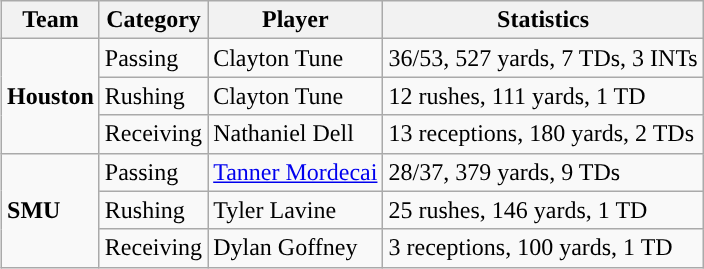<table class="wikitable" style="float: right;">
<tr>
<th>Team</th>
<th>Category</th>
<th>Player</th>
<th>Statistics</th>
</tr>
<tr>
<td rowspan=3><strong>Houston</strong></td>
<td>Passing</td>
<td>Clayton Tune</td>
<td>36/53, 527 yards, 7 TDs, 3 INTs</td>
</tr>
<tr>
<td>Rushing</td>
<td>Clayton Tune</td>
<td>12 rushes, 111 yards, 1 TD</td>
</tr>
<tr>
<td>Receiving</td>
<td>Nathaniel Dell</td>
<td>13 receptions, 180 yards, 2 TDs</td>
</tr>
<tr>
<td rowspan=3><strong>SMU</strong></td>
<td>Passing</td>
<td><a href='#'>Tanner Mordecai</a></td>
<td>28/37, 379 yards, 9 TDs</td>
</tr>
<tr>
<td>Rushing</td>
<td>Tyler Lavine</td>
<td>25 rushes, 146 yards, 1 TD</td>
</tr>
<tr>
<td>Receiving</td>
<td>Dylan Goffney</td>
<td>3 receptions, 100 yards, 1 TD</td>
</tr>
</table>
